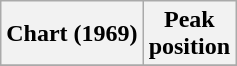<table class="wikitable sortable plainrowheaders" style="text-align:center">
<tr>
<th scope="col">Chart (1969)</th>
<th scope="col">Peak<br>position</th>
</tr>
<tr>
</tr>
</table>
